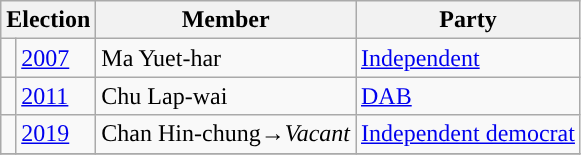<table class="wikitable">
<tr>
<th colspan="2">Election</th>
<th>Member</th>
<th>Party</th>
</tr>
<tr>
<td style="background-color: "></td>
<td><a href='#'>2007</a></td>
<td>Ma Yuet-har</td>
<td><a href='#'>Independent</a></td>
</tr>
<tr>
<td style="background-color: "></td>
<td><a href='#'>2011</a></td>
<td>Chu Lap-wai</td>
<td><a href='#'>DAB</a></td>
</tr>
<tr>
<td style="background-color: "></td>
<td><a href='#'>2019</a></td>
<td>Chan Hin-chung→<em>Vacant</em></td>
<td><a href='#'>Independent democrat</a></td>
</tr>
<tr>
</tr>
</table>
